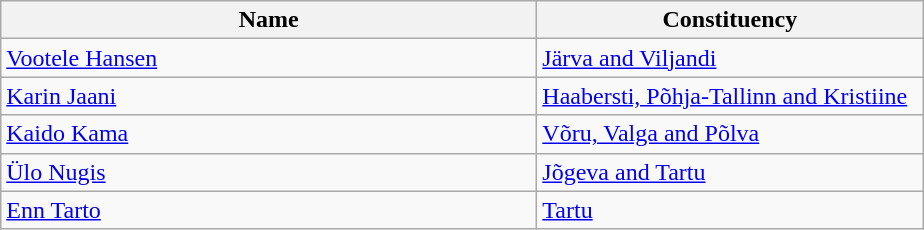<table class="wikitable collapsible collapsed">
<tr>
<th width=350>Name</th>
<th width=250>Constituency</th>
</tr>
<tr>
<td><a href='#'>Vootele Hansen</a></td>
<td><a href='#'>Järva and Viljandi</a></td>
</tr>
<tr>
<td><a href='#'>Karin Jaani</a></td>
<td><a href='#'>Haabersti, Põhja-Tallinn and Kristiine</a></td>
</tr>
<tr>
<td><a href='#'>Kaido Kama</a></td>
<td><a href='#'>Võru, Valga and Põlva</a></td>
</tr>
<tr>
<td><a href='#'>Ülo Nugis</a></td>
<td><a href='#'>Jõgeva and Tartu</a></td>
</tr>
<tr>
<td><a href='#'>Enn Tarto</a></td>
<td><a href='#'>Tartu</a></td>
</tr>
</table>
